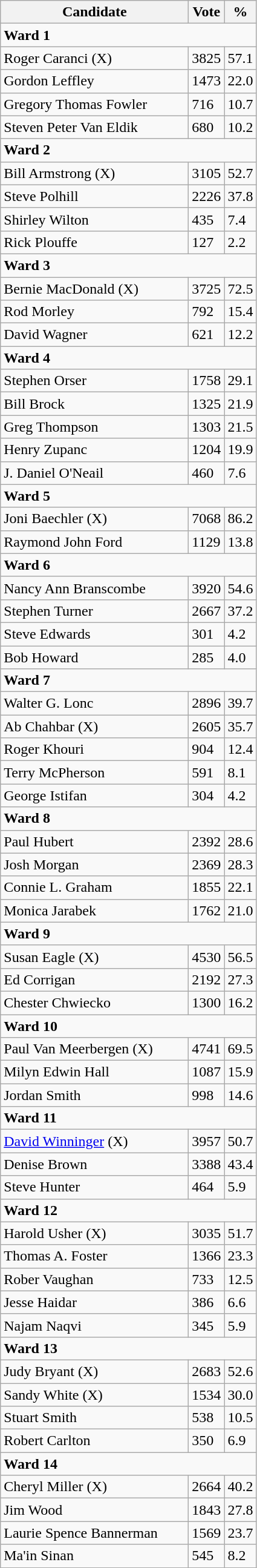<table class="wikitable">
<tr>
<th bgcolor="#DDDDFF" width="200px">Candidate</th>
<th bgcolor="#DDDDFF">Vote</th>
<th bgcolor="#DDDDFF">%</th>
</tr>
<tr>
<td colspan="4"><strong>Ward 1</strong></td>
</tr>
<tr>
<td>Roger Caranci (X)</td>
<td>3825</td>
<td>57.1</td>
</tr>
<tr>
<td>Gordon Leffley</td>
<td>1473</td>
<td>22.0</td>
</tr>
<tr>
<td>Gregory Thomas Fowler</td>
<td>716</td>
<td>10.7</td>
</tr>
<tr>
<td>Steven Peter Van Eldik</td>
<td>680</td>
<td>10.2</td>
</tr>
<tr>
<td colspan="4"><strong>Ward 2</strong></td>
</tr>
<tr>
<td>Bill Armstrong (X)</td>
<td>3105</td>
<td>52.7</td>
</tr>
<tr>
<td>Steve Polhill</td>
<td>2226</td>
<td>37.8</td>
</tr>
<tr>
<td>Shirley Wilton</td>
<td>435</td>
<td>7.4</td>
</tr>
<tr>
<td>Rick Plouffe</td>
<td>127</td>
<td>2.2</td>
</tr>
<tr>
<td colspan="4"><strong>Ward 3</strong></td>
</tr>
<tr>
<td>Bernie MacDonald (X)</td>
<td>3725</td>
<td>72.5</td>
</tr>
<tr>
<td>Rod Morley</td>
<td>792</td>
<td>15.4</td>
</tr>
<tr>
<td>David Wagner</td>
<td>621</td>
<td>12.2</td>
</tr>
<tr>
<td colspan="4"><strong>Ward 4</strong></td>
</tr>
<tr>
<td>Stephen Orser</td>
<td>1758</td>
<td>29.1</td>
</tr>
<tr>
<td>Bill Brock</td>
<td>1325</td>
<td>21.9</td>
</tr>
<tr>
<td>Greg Thompson</td>
<td>1303</td>
<td>21.5</td>
</tr>
<tr>
<td>Henry Zupanc</td>
<td>1204</td>
<td>19.9</td>
</tr>
<tr>
<td>J. Daniel O'Neail</td>
<td>460</td>
<td>7.6</td>
</tr>
<tr>
<td colspan="4"><strong>Ward 5</strong></td>
</tr>
<tr>
<td>Joni Baechler (X)</td>
<td>7068</td>
<td>86.2</td>
</tr>
<tr>
<td>Raymond John Ford</td>
<td>1129</td>
<td>13.8</td>
</tr>
<tr>
<td colspan="4"><strong>Ward 6</strong></td>
</tr>
<tr>
<td>Nancy Ann Branscombe</td>
<td>3920</td>
<td>54.6</td>
</tr>
<tr>
<td>Stephen Turner</td>
<td>2667</td>
<td>37.2</td>
</tr>
<tr>
<td>Steve Edwards</td>
<td>301</td>
<td>4.2</td>
</tr>
<tr>
<td>Bob Howard</td>
<td>285</td>
<td>4.0</td>
</tr>
<tr>
<td colspan="4"><strong>Ward 7</strong></td>
</tr>
<tr>
<td>Walter G. Lonc</td>
<td>2896</td>
<td>39.7</td>
</tr>
<tr>
<td>Ab Chahbar (X)</td>
<td>2605</td>
<td>35.7</td>
</tr>
<tr>
<td>Roger Khouri</td>
<td>904</td>
<td>12.4</td>
</tr>
<tr>
<td>Terry McPherson</td>
<td>591</td>
<td>8.1</td>
</tr>
<tr>
<td>George Istifan</td>
<td>304</td>
<td>4.2</td>
</tr>
<tr>
<td colspan="4"><strong>Ward 8</strong></td>
</tr>
<tr>
<td>Paul Hubert</td>
<td>2392</td>
<td>28.6</td>
</tr>
<tr>
<td>Josh Morgan</td>
<td>2369</td>
<td>28.3</td>
</tr>
<tr>
<td>Connie L. Graham</td>
<td>1855</td>
<td>22.1</td>
</tr>
<tr>
<td>Monica Jarabek</td>
<td>1762</td>
<td>21.0</td>
</tr>
<tr>
<td colspan="4"><strong>Ward 9</strong></td>
</tr>
<tr>
<td>Susan Eagle (X)</td>
<td>4530</td>
<td>56.5</td>
</tr>
<tr>
<td>Ed Corrigan</td>
<td>2192</td>
<td>27.3</td>
</tr>
<tr>
<td>Chester Chwiecko</td>
<td>1300</td>
<td>16.2</td>
</tr>
<tr>
<td colspan="4"><strong>Ward 10</strong></td>
</tr>
<tr>
<td>Paul Van Meerbergen (X)</td>
<td>4741</td>
<td>69.5</td>
</tr>
<tr>
<td>Milyn Edwin Hall</td>
<td>1087</td>
<td>15.9</td>
</tr>
<tr>
<td>Jordan Smith</td>
<td>998</td>
<td>14.6</td>
</tr>
<tr>
<td colspan="4"><strong>Ward 11</strong></td>
</tr>
<tr>
<td><a href='#'>David Winninger</a> (X)</td>
<td>3957</td>
<td>50.7</td>
</tr>
<tr>
<td>Denise Brown</td>
<td>3388</td>
<td>43.4</td>
</tr>
<tr>
<td>Steve Hunter</td>
<td>464</td>
<td>5.9</td>
</tr>
<tr>
<td colspan="4"><strong>Ward 12</strong></td>
</tr>
<tr>
<td>Harold Usher (X)</td>
<td>3035</td>
<td>51.7</td>
</tr>
<tr>
<td>Thomas A. Foster</td>
<td>1366</td>
<td>23.3</td>
</tr>
<tr>
<td>Rober Vaughan</td>
<td>733</td>
<td>12.5</td>
</tr>
<tr>
<td>Jesse Haidar</td>
<td>386</td>
<td>6.6</td>
</tr>
<tr>
<td>Najam Naqvi</td>
<td>345</td>
<td>5.9</td>
</tr>
<tr>
<td colspan="4"><strong>Ward 13</strong></td>
</tr>
<tr>
<td>Judy Bryant (X)</td>
<td>2683</td>
<td>52.6</td>
</tr>
<tr>
<td>Sandy White (X)</td>
<td>1534</td>
<td>30.0</td>
</tr>
<tr>
<td>Stuart Smith</td>
<td>538</td>
<td>10.5</td>
</tr>
<tr>
<td>Robert Carlton</td>
<td>350</td>
<td>6.9</td>
</tr>
<tr>
<td colspan="4"><strong>Ward 14</strong></td>
</tr>
<tr>
<td>Cheryl Miller (X)</td>
<td>2664</td>
<td>40.2</td>
</tr>
<tr>
<td>Jim Wood</td>
<td>1843</td>
<td>27.8</td>
</tr>
<tr>
<td>Laurie Spence Bannerman</td>
<td>1569</td>
<td>23.7</td>
</tr>
<tr>
<td>Ma'in Sinan</td>
<td>545</td>
<td>8.2</td>
</tr>
</table>
